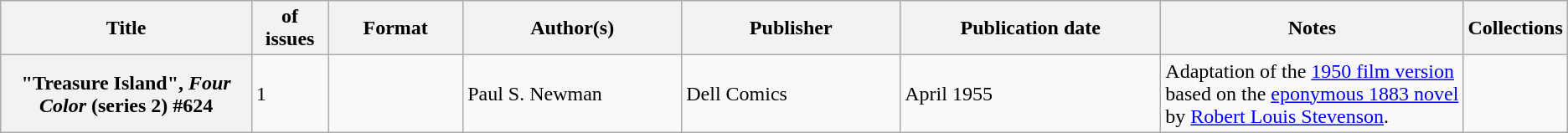<table class="wikitable">
<tr>
<th>Title</th>
<th style="width:40pt"> of issues</th>
<th style="width:75pt">Format</th>
<th style="width:125pt">Author(s)</th>
<th style="width:125pt">Publisher</th>
<th style="width:150pt">Publication date</th>
<th style="width:175pt">Notes</th>
<th>Collections</th>
</tr>
<tr>
<th>"Treasure Island", <em>Four Color</em> (series 2) #624</th>
<td>1</td>
<td></td>
<td>Paul S. Newman</td>
<td>Dell Comics</td>
<td>April 1955</td>
<td>Adaptation of the <a href='#'>1950 film version</a> based on the <a href='#'>eponymous 1883 novel</a> by <a href='#'>Robert Louis Stevenson</a>.</td>
<td></td>
</tr>
</table>
